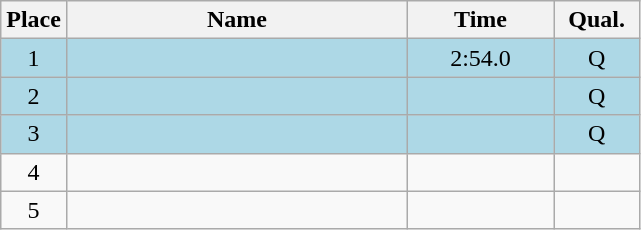<table class=wikitable style="text-align:center">
<tr>
<th width=20>Place</th>
<th width=220>Name</th>
<th width=90>Time</th>
<th width=50>Qual.</th>
</tr>
<tr bgcolor=lightblue>
<td>1</td>
<td align=left></td>
<td>2:54.0</td>
<td>Q</td>
</tr>
<tr bgcolor=lightblue>
<td>2</td>
<td align=left></td>
<td></td>
<td>Q</td>
</tr>
<tr bgcolor=lightblue>
<td>3</td>
<td align=left></td>
<td></td>
<td>Q</td>
</tr>
<tr>
<td>4</td>
<td align=left></td>
<td></td>
<td></td>
</tr>
<tr>
<td>5</td>
<td align=left></td>
<td></td>
<td></td>
</tr>
</table>
